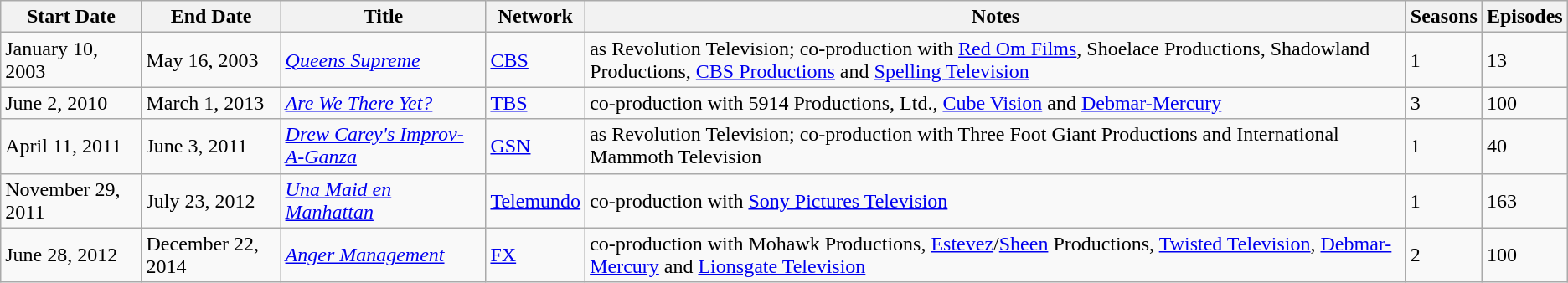<table class="wikitable sortable">
<tr>
<th>Start Date</th>
<th>End Date</th>
<th>Title</th>
<th>Network</th>
<th>Notes</th>
<th>Seasons</th>
<th>Episodes</th>
</tr>
<tr>
<td>January 10, 2003</td>
<td>May 16, 2003</td>
<td><em><a href='#'>Queens Supreme</a></em></td>
<td><a href='#'>CBS</a></td>
<td>as Revolution Television; co-production with <a href='#'>Red Om Films</a>, Shoelace Productions, Shadowland Productions, <a href='#'>CBS Productions</a> and <a href='#'>Spelling Television</a></td>
<td>1</td>
<td>13</td>
</tr>
<tr>
<td>June 2, 2010</td>
<td>March 1, 2013</td>
<td><em><a href='#'>Are We There Yet?</a></em></td>
<td><a href='#'>TBS</a></td>
<td>co-production with 5914 Productions, Ltd., <a href='#'>Cube Vision</a> and <a href='#'>Debmar-Mercury</a></td>
<td>3</td>
<td>100</td>
</tr>
<tr>
<td>April 11, 2011</td>
<td>June 3, 2011</td>
<td><em><a href='#'>Drew Carey's Improv-A-Ganza</a></em></td>
<td><a href='#'>GSN</a></td>
<td>as Revolution Television; co-production with Three Foot Giant Productions and International Mammoth Television</td>
<td>1</td>
<td>40</td>
</tr>
<tr>
<td>November 29, 2011</td>
<td>July 23, 2012</td>
<td><em><a href='#'>Una Maid en Manhattan</a></em></td>
<td><a href='#'>Telemundo</a></td>
<td>co-production with <a href='#'>Sony Pictures Television</a></td>
<td>1</td>
<td>163 </td>
</tr>
<tr>
<td>June 28, 2012</td>
<td>December 22, 2014</td>
<td><em><a href='#'>Anger Management</a></em></td>
<td><a href='#'>FX</a></td>
<td>co-production with Mohawk Productions, <a href='#'>Estevez</a>/<a href='#'>Sheen</a> Productions, <a href='#'>Twisted Television</a>, <a href='#'>Debmar-Mercury</a> and <a href='#'>Lionsgate Television</a></td>
<td>2</td>
<td>100</td>
</tr>
</table>
